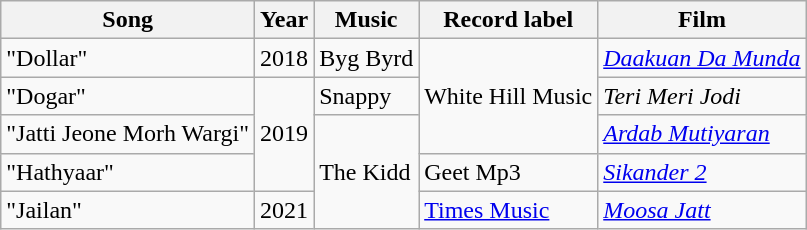<table class="wikitable">
<tr>
<th>Song</th>
<th>Year</th>
<th>Music</th>
<th>Record label</th>
<th>Film</th>
</tr>
<tr>
<td>"Dollar"</td>
<td>2018</td>
<td>Byg Byrd</td>
<td rowspan="3">White Hill Music</td>
<td><em><a href='#'>Daakuan Da Munda</a></em></td>
</tr>
<tr>
<td>"Dogar"</td>
<td rowspan="3">2019</td>
<td>Snappy</td>
<td><em>Teri Meri Jodi</em></td>
</tr>
<tr>
<td>"Jatti Jeone Morh Wargi"</td>
<td rowspan="3">The Kidd</td>
<td><em><a href='#'>Ardab Mutiyaran</a></em></td>
</tr>
<tr>
<td>"Hathyaar"</td>
<td>Geet Mp3</td>
<td><em><a href='#'>Sikander 2</a></em></td>
</tr>
<tr>
<td>"Jailan"</td>
<td>2021</td>
<td><a href='#'>Times Music</a></td>
<td><em><a href='#'>Moosa Jatt</a></em></td>
</tr>
</table>
